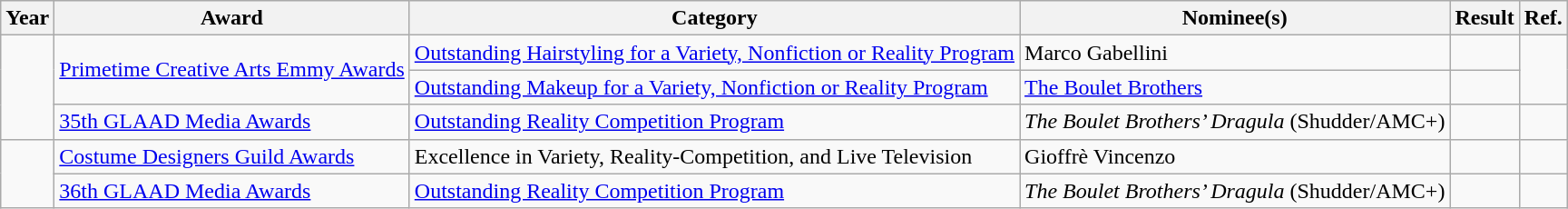<table class="wikitable plainrowheaders sortable">
<tr>
<th scope="col">Year</th>
<th scope="col">Award</th>
<th scope="col">Category</th>
<th scope="col">Nominee(s)</th>
<th scope="col">Result</th>
<th scope="col">Ref.</th>
</tr>
<tr>
<td rowspan="3"></td>
<td rowspan="2"><a href='#'>Primetime Creative Arts Emmy Awards</a></td>
<td><a href='#'>Outstanding Hairstyling for a Variety, Nonfiction or Reality Program</a></td>
<td>Marco Gabellini </td>
<td></td>
<td rowspan="2" align="center"></td>
</tr>
<tr>
<td><a href='#'>Outstanding Makeup for a Variety, Nonfiction or Reality Program</a></td>
<td><a href='#'>The Boulet Brothers</a> </td>
<td></td>
</tr>
<tr>
<td><a href='#'>35th GLAAD Media Awards</a></td>
<td><a href='#'>Outstanding Reality Competition Program</a></td>
<td><em>The Boulet Brothers’ Dragula</em> (Shudder/AMC+)</td>
<td></td>
<td align="center"></td>
</tr>
<tr>
<td rowspan="2"></td>
<td><a href='#'>Costume Designers Guild Awards</a></td>
<td>Excellence in Variety, Reality-Competition, and Live Television</td>
<td>Gioffrè Vincenzo </td>
<td></td>
<td align="center"></td>
</tr>
<tr>
<td><a href='#'>36th GLAAD Media Awards</a></td>
<td><a href='#'>Outstanding Reality Competition Program</a></td>
<td><em>The Boulet Brothers’ Dragula</em> (Shudder/AMC+)</td>
<td></td>
<td align="center"></td>
</tr>
</table>
